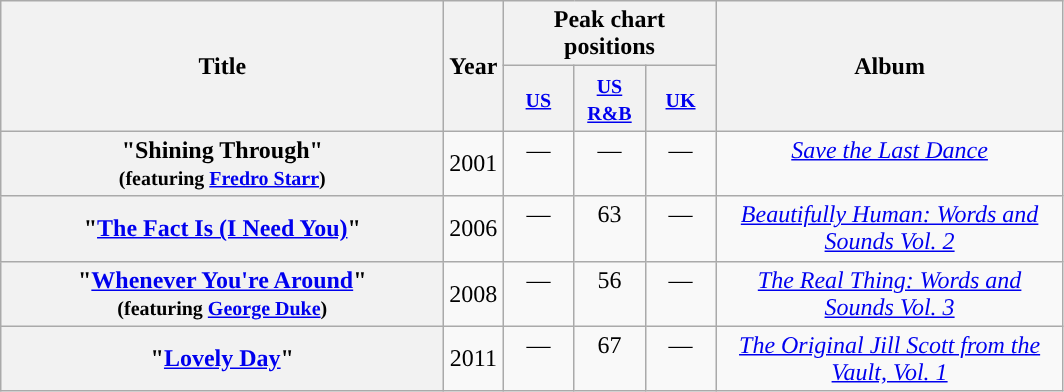<table class="wikitable plainrowheaders" style="text-align:center;" border="1">
<tr>
<th scope="col" rowspan="2" style="width:18em;">Title</th>
<th scope="col" rowspan="2">Year</th>
<th scope="col" colspan="3">Peak chart positions</th>
<th scope="col" rowspan="2" style="width:14em;">Album</th>
</tr>
<tr>
<th width="40"><small><a href='#'>US</a></small><br></th>
<th width="40"><small><a href='#'>US R&B</a></small><br></th>
<th width="40"><small><a href='#'>UK</a></small><br></th>
</tr>
<tr>
<th scope="row">"Shining Through" <br> <small>(featuring <a href='#'>Fredro Starr</a>)</small></th>
<td style="text-align:center;">2001</td>
<td style="text-align:center; vertical-align:top;">—</td>
<td style="text-align:center; vertical-align:top;">—</td>
<td style="text-align:center; vertical-align:top;">—</td>
<td style="text-align:center; vertical-align:top;"><em><a href='#'>Save the Last Dance</a></em></td>
</tr>
<tr>
<th scope="row">"<a href='#'>The Fact Is (I Need You)</a>"</th>
<td style="text-align:center;">2006</td>
<td style="text-align:center; vertical-align:top;">—</td>
<td style="text-align:center; vertical-align:top;">63</td>
<td style="text-align:center; vertical-align:top;">—</td>
<td style="text-align:center;"><em><a href='#'>Beautifully Human: Words and Sounds Vol. 2</a></em></td>
</tr>
<tr>
<th scope="row">"<a href='#'>Whenever You're Around</a>" <br><small>(featuring <a href='#'>George Duke</a>)</small></th>
<td style="text-align:center;">2008</td>
<td style="text-align:center; vertical-align:top;">—</td>
<td style="text-align:center; vertical-align:top;">56</td>
<td style="text-align:center; vertical-align:top;">—</td>
<td style="text-align:center;"><em><a href='#'>The Real Thing: Words and Sounds Vol. 3</a></em></td>
</tr>
<tr>
<th scope="row">"<a href='#'>Lovely Day</a>"</th>
<td style="text-align:center;">2011</td>
<td style="text-align:center; vertical-align:top;">—</td>
<td style="text-align:center; vertical-align:top;">67</td>
<td style="text-align:center; vertical-align:top;">—</td>
<td style="text-align:center;"><em><a href='#'>The Original Jill Scott from the Vault, Vol. 1</a></em></td>
</tr>
</table>
